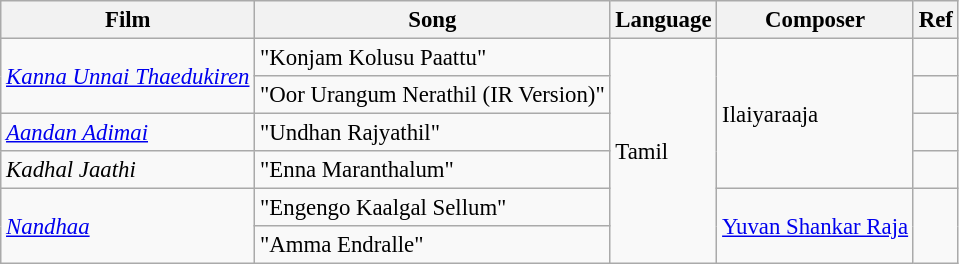<table class="wikitable sortable" style="font-size:95%;">
<tr>
<th>Film</th>
<th>Song</th>
<th>Language</th>
<th>Composer</th>
<th>Ref</th>
</tr>
<tr>
<td rowspan="2"><em><a href='#'>Kanna Unnai Thaedukiren</a></em></td>
<td>"Konjam Kolusu Paattu"</td>
<td rowspan="6">Tamil</td>
<td rowspan="4">Ilaiyaraaja</td>
<td></td>
</tr>
<tr>
<td>"Oor Urangum Nerathil (IR Version)"</td>
<td></td>
</tr>
<tr>
<td><a href='#'><em>Aandan Adimai</em></a></td>
<td>"Undhan Rajyathil"</td>
<td></td>
</tr>
<tr>
<td><em>Kadhal Jaathi</em></td>
<td>"Enna Maranthalum"</td>
<td></td>
</tr>
<tr>
<td rowspan="2"><em><a href='#'>Nandhaa</a></em></td>
<td>"Engengo Kaalgal Sellum"</td>
<td rowspan="2"><a href='#'>Yuvan Shankar Raja</a></td>
<td rowspan="2"></td>
</tr>
<tr>
<td>"Amma Endralle"</td>
</tr>
</table>
